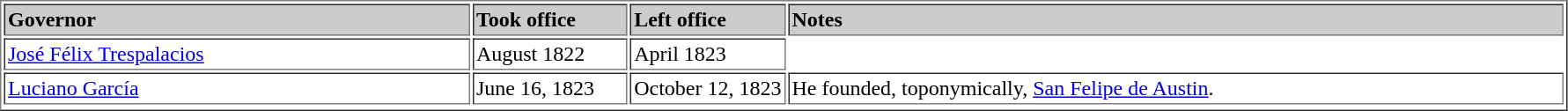<table border=1 cellpadding=2 cellspacing=2>
<tr>
<td bgcolor=#cccccc width=30%><strong>Governor</strong></td>
<td bgcolor=#cccccc width=10%><strong>Took office</strong></td>
<td bgcolor=#cccccc width=10%><strong>Left office</strong></td>
<td bgcolor=#cccccc width=50%><strong>Notes</strong></td>
</tr>
<tr>
<td><a href='#'>José Félix Trespalacios</a></td>
<td>August 1822</td>
<td>April 1823</td>
</tr>
<tr>
<td><a href='#'>Luciano García</a></td>
<td>June 16, 1823</td>
<td>October 12, 1823</td>
<td>He founded, toponymically, <a href='#'>San Felipe de Austin</a>.</td>
</tr>
<tr>
</tr>
</table>
